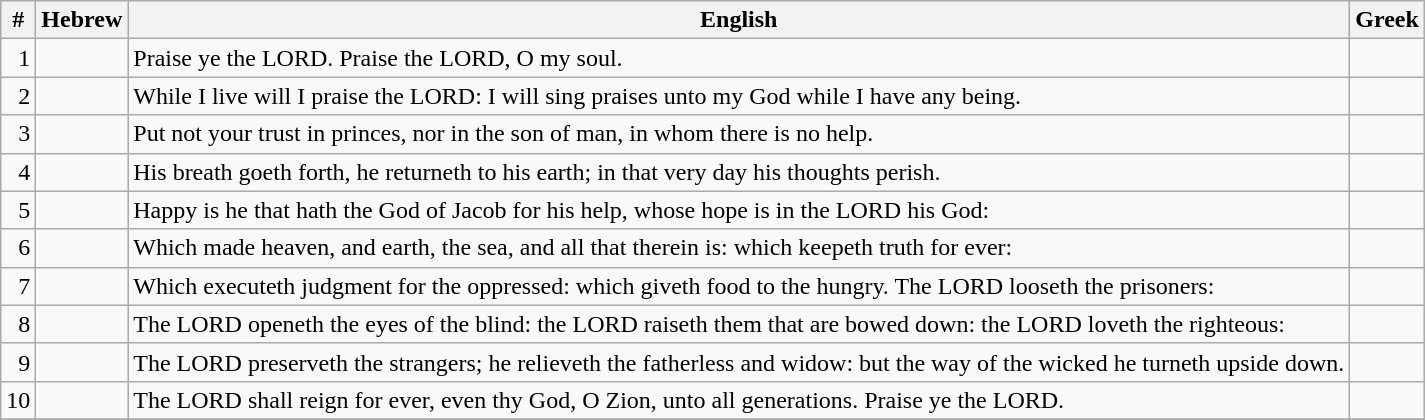<table class=wikitable>
<tr>
<th>#</th>
<th>Hebrew</th>
<th>English</th>
<th>Greek</th>
</tr>
<tr>
<td style="text-align:right">1</td>
<td style="text-align:right"></td>
<td>Praise ye the LORD. Praise the LORD, O my soul.</td>
<td></td>
</tr>
<tr>
<td style="text-align:right">2</td>
<td style="text-align:right"></td>
<td>While I live will I praise the LORD: I will sing praises unto my God while I have any being.</td>
<td></td>
</tr>
<tr>
<td style="text-align:right">3</td>
<td style="text-align:right"></td>
<td>Put not your trust in princes, nor in the son of man, in whom there is no help.</td>
<td></td>
</tr>
<tr>
<td style="text-align:right">4</td>
<td style="text-align:right"></td>
<td>His breath goeth forth, he returneth to his earth; in that very day his thoughts perish.</td>
<td></td>
</tr>
<tr>
<td style="text-align:right">5</td>
<td style="text-align:right"></td>
<td>Happy is he that hath the God of Jacob for his help, whose hope is in the LORD his God:</td>
<td></td>
</tr>
<tr>
<td style="text-align:right">6</td>
<td style="text-align:right"></td>
<td>Which made heaven, and earth, the sea, and all that therein is: which keepeth truth for ever:</td>
<td></td>
</tr>
<tr>
<td style="text-align:right">7</td>
<td style="text-align:right"></td>
<td>Which executeth judgment for the oppressed: which giveth food to the hungry. The LORD looseth the prisoners:</td>
<td></td>
</tr>
<tr>
<td style="text-align:right">8</td>
<td style="text-align:right"></td>
<td>The LORD openeth the eyes of the blind: the LORD raiseth them that are bowed down: the LORD loveth the righteous:</td>
<td></td>
</tr>
<tr>
<td style="text-align:right">9</td>
<td style="text-align:right"></td>
<td>The LORD preserveth the strangers; he relieveth the fatherless and widow: but the way of the wicked he turneth upside down.</td>
<td></td>
</tr>
<tr>
<td style="text-align:right">10</td>
<td style="text-align:right"></td>
<td>The LORD shall reign for ever, even thy God, O Zion, unto all generations. Praise ye the LORD.</td>
<td></td>
</tr>
<tr>
</tr>
</table>
